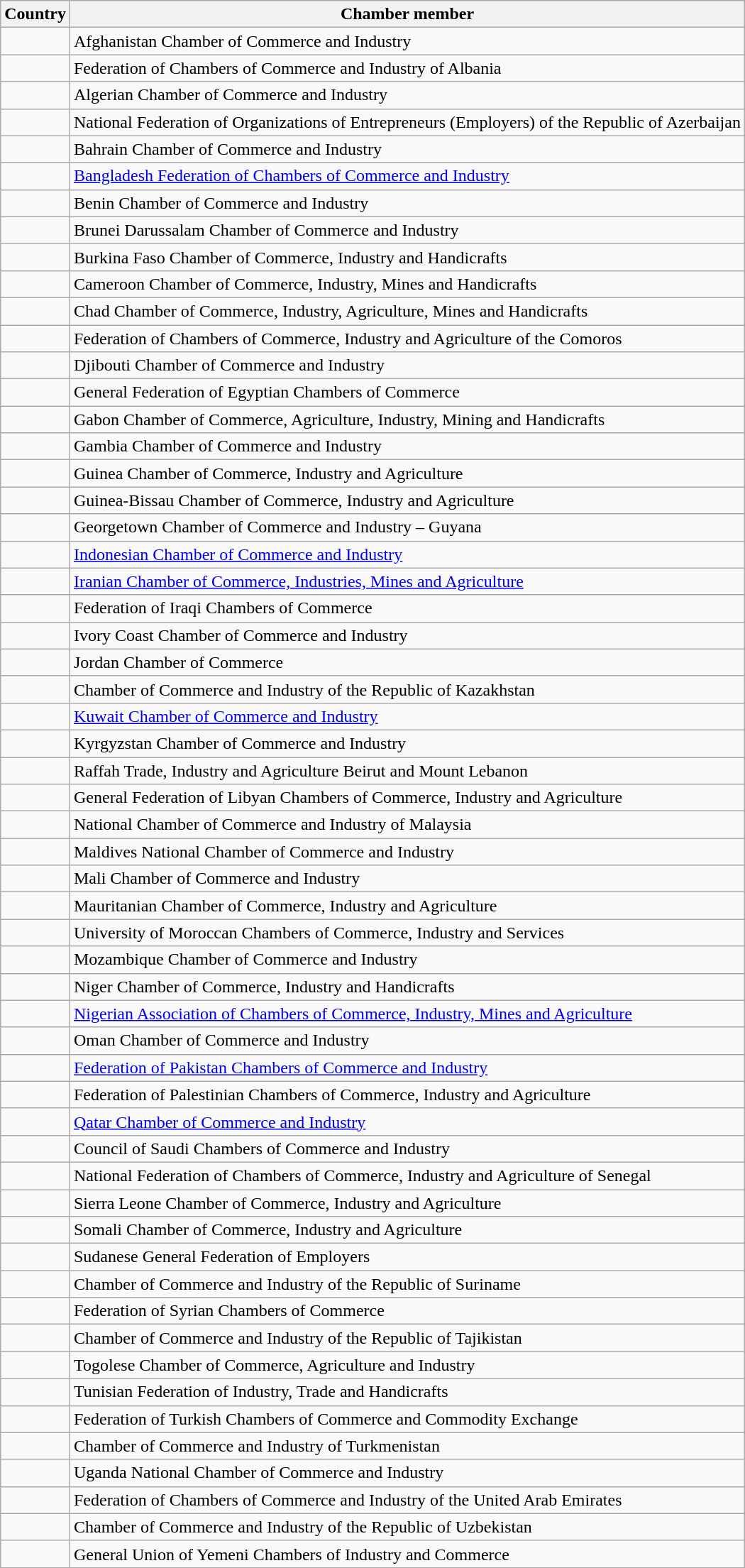<table class="wikitable">
<tr>
<th><strong>Country</strong></th>
<th>Chamber member</th>
</tr>
<tr>
<td></td>
<td>Afghanistan Chamber of Commerce and Industry</td>
</tr>
<tr>
<td></td>
<td>Federation of Chambers of Commerce and Industry of Albania</td>
</tr>
<tr>
<td></td>
<td>Algerian Chamber of Commerce and Industry</td>
</tr>
<tr>
<td></td>
<td>National Federation of Organizations of Entrepreneurs (Employers) of the Republic of Azerbaijan</td>
</tr>
<tr>
<td></td>
<td>Bahrain Chamber of Commerce and Industry</td>
</tr>
<tr>
<td></td>
<td><a href='#'>Bangladesh Federation of Chambers of Commerce and Industry</a></td>
</tr>
<tr>
<td></td>
<td>Benin Chamber of Commerce and Industry</td>
</tr>
<tr>
<td></td>
<td>Brunei Darussalam Chamber of Commerce and Industry</td>
</tr>
<tr>
<td></td>
<td>Burkina Faso Chamber of Commerce, Industry and Handicrafts</td>
</tr>
<tr>
<td></td>
<td>Cameroon Chamber of Commerce, Industry, Mines and Handicrafts</td>
</tr>
<tr>
<td></td>
<td>Chad Chamber of Commerce, Industry, Agriculture, Mines and Handicrafts</td>
</tr>
<tr>
<td></td>
<td>Federation of Chambers of Commerce, Industry and Agriculture of the Comoros</td>
</tr>
<tr>
<td></td>
<td>Djibouti Chamber of Commerce and Industry</td>
</tr>
<tr>
<td></td>
<td>General Federation of Egyptian Chambers of Commerce</td>
</tr>
<tr>
<td></td>
<td>Gabon Chamber of Commerce, Agriculture, Industry, Mining and Handicrafts</td>
</tr>
<tr>
<td></td>
<td>Gambia Chamber of Commerce and Industry</td>
</tr>
<tr>
<td></td>
<td>Guinea Chamber of Commerce, Industry and Agriculture</td>
</tr>
<tr>
<td></td>
<td>Guinea-Bissau Chamber of Commerce, Industry and Agriculture</td>
</tr>
<tr>
<td></td>
<td>Georgetown Chamber of Commerce and Industry – Guyana</td>
</tr>
<tr>
<td></td>
<td><a href='#'>Indonesian Chamber of Commerce and Industry</a></td>
</tr>
<tr>
<td></td>
<td><a href='#'>Iranian Chamber of Commerce, Industries, Mines and Agriculture</a></td>
</tr>
<tr>
<td></td>
<td>Federation of Iraqi Chambers of Commerce</td>
</tr>
<tr>
<td></td>
<td>Ivory Coast Chamber of Commerce and Industry</td>
</tr>
<tr>
<td></td>
<td>Jordan Chamber of Commerce</td>
</tr>
<tr>
<td></td>
<td>Chamber of Commerce and Industry of the Republic of Kazakhstan</td>
</tr>
<tr>
<td></td>
<td><a href='#'>Kuwait Chamber of Commerce and Industry</a></td>
</tr>
<tr>
<td></td>
<td>Kyrgyzstan Chamber of Commerce and Industry</td>
</tr>
<tr>
<td></td>
<td>Raffah Trade, Industry and Agriculture Beirut and Mount Lebanon</td>
</tr>
<tr>
<td></td>
<td>General Federation of Libyan Chambers of Commerce, Industry and Agriculture</td>
</tr>
<tr>
<td></td>
<td>National Chamber of Commerce and Industry of Malaysia</td>
</tr>
<tr>
<td></td>
<td>Maldives National Chamber of Commerce and Industry</td>
</tr>
<tr>
<td></td>
<td>Mali Chamber of Commerce and Industry</td>
</tr>
<tr>
<td></td>
<td>Mauritanian Chamber of Commerce, Industry and Agriculture</td>
</tr>
<tr>
<td></td>
<td>University of Moroccan Chambers of Commerce, Industry and Services</td>
</tr>
<tr>
<td></td>
<td>Mozambique Chamber of Commerce and Industry</td>
</tr>
<tr>
<td></td>
<td>Niger Chamber of Commerce, Industry and Handicrafts</td>
</tr>
<tr>
<td></td>
<td><a href='#'>Nigerian Association of Chambers of Commerce, Industry, Mines and Agriculture</a></td>
</tr>
<tr>
<td></td>
<td>Oman Chamber of Commerce and Industry</td>
</tr>
<tr>
<td></td>
<td><a href='#'>Federation of Pakistan Chambers of Commerce and Industry</a></td>
</tr>
<tr>
<td></td>
<td>Federation of Palestinian Chambers of Commerce, Industry and Agriculture</td>
</tr>
<tr>
<td></td>
<td><a href='#'>Qatar Chamber of Commerce and Industry</a></td>
</tr>
<tr>
<td></td>
<td>Council of Saudi Chambers of Commerce and Industry</td>
</tr>
<tr>
<td></td>
<td>National Federation of Chambers of Commerce, Industry and Agriculture of Senegal</td>
</tr>
<tr>
<td></td>
<td>Sierra Leone Chamber of Commerce, Industry and Agriculture</td>
</tr>
<tr>
<td></td>
<td>Somali Chamber of Commerce, Industry and Agriculture</td>
</tr>
<tr>
<td></td>
<td>Sudanese General Federation of Employers</td>
</tr>
<tr>
<td></td>
<td>Chamber of Commerce and Industry of the Republic of Suriname</td>
</tr>
<tr>
<td></td>
<td>Federation of Syrian Chambers of Commerce</td>
</tr>
<tr>
<td></td>
<td>Chamber of Commerce and Industry of the Republic of Tajikistan</td>
</tr>
<tr>
<td></td>
<td>Togolese Chamber of Commerce, Agriculture and Industry</td>
</tr>
<tr>
<td></td>
<td>Tunisian Federation of Industry, Trade and Handicrafts</td>
</tr>
<tr>
<td></td>
<td>Federation of Turkish Chambers of Commerce and Commodity Exchange</td>
</tr>
<tr>
<td></td>
<td>Chamber of Commerce and Industry of Turkmenistan</td>
</tr>
<tr>
<td></td>
<td>Uganda National Chamber of Commerce and Industry</td>
</tr>
<tr>
<td></td>
<td>Federation of Chambers of Commerce and Industry of the United Arab Emirates</td>
</tr>
<tr>
<td></td>
<td>Chamber of Commerce and Industry of the Republic of Uzbekistan</td>
</tr>
<tr>
<td></td>
<td>General Union of Yemeni Chambers of Industry and Commerce</td>
</tr>
</table>
